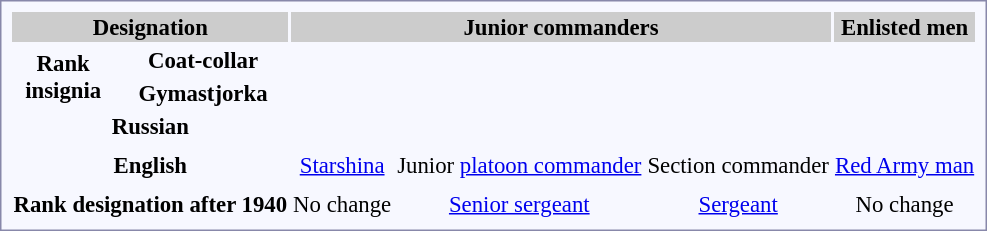<table style="border:1px solid #8888aa; background-color:#f7f8ff; padding:5px; font-size:95%; margin: 0px 12px 12px 0px;">
<tr bgcolor="#CCCCCC">
<th colspan=2>Designation</th>
<th colspan=3><strong>Junior commanders</strong></th>
<th colspan=1><strong>Enlisted men</strong></th>
</tr>
<tr style="text-align:center;">
<th rowspan=2>Rank<br>insignia</th>
<th>Coat-collar</th>
<td></td>
<td></td>
<td></td>
<td></td>
</tr>
<tr style="text-align:center;">
<th>Gymastjorka</th>
<td></td>
<td></td>
<td></td>
<td></td>
</tr>
<tr style="text-align:center;">
<th colspan=2>Russian</th>
<td><br></td>
<td><br></td>
<td><br></td>
<td><br></td>
</tr>
<tr style="text-align:center;">
<td colspan=6></td>
</tr>
<tr style="text-align:center;">
<th colspan=2>English</th>
<td><a href='#'>Starshina</a></td>
<td>Junior <a href='#'>platoon commander</a></td>
<td>Section commander</td>
<td><a href='#'>Red Army man</a></td>
</tr>
<tr style="text-align:center;">
<td colspan=6></td>
</tr>
<tr style="text-align:center;">
<th colspan=2>Rank designation after 1940</th>
<td>No change</td>
<td><a href='#'>Senior sergeant</a></td>
<td><a href='#'>Sergeant</a></td>
<td>No change</td>
</tr>
</table>
